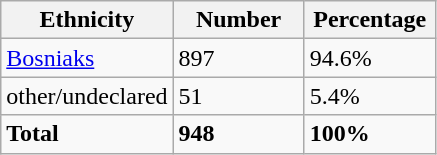<table class="wikitable">
<tr>
<th width="100px">Ethnicity</th>
<th width="80px">Number</th>
<th width="80px">Percentage</th>
</tr>
<tr>
<td><a href='#'>Bosniaks</a></td>
<td>897</td>
<td>94.6%</td>
</tr>
<tr>
<td>other/undeclared</td>
<td>51</td>
<td>5.4%</td>
</tr>
<tr>
<td><strong>Total</strong></td>
<td><strong>948</strong></td>
<td><strong>100%</strong></td>
</tr>
</table>
